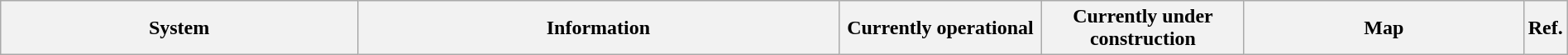<table class="wikitable" style="width:100%">
<tr>
<th style="width:23%">System</th>
<th style="width:31%" colspan=2>Information</th>
<th style="width:13%">Currently operational</th>
<th style="width:13%">Currently under construction</th>
<th style="width:18%">Map</th>
<th style="width:2%">Ref.<br></th>
</tr>
</table>
